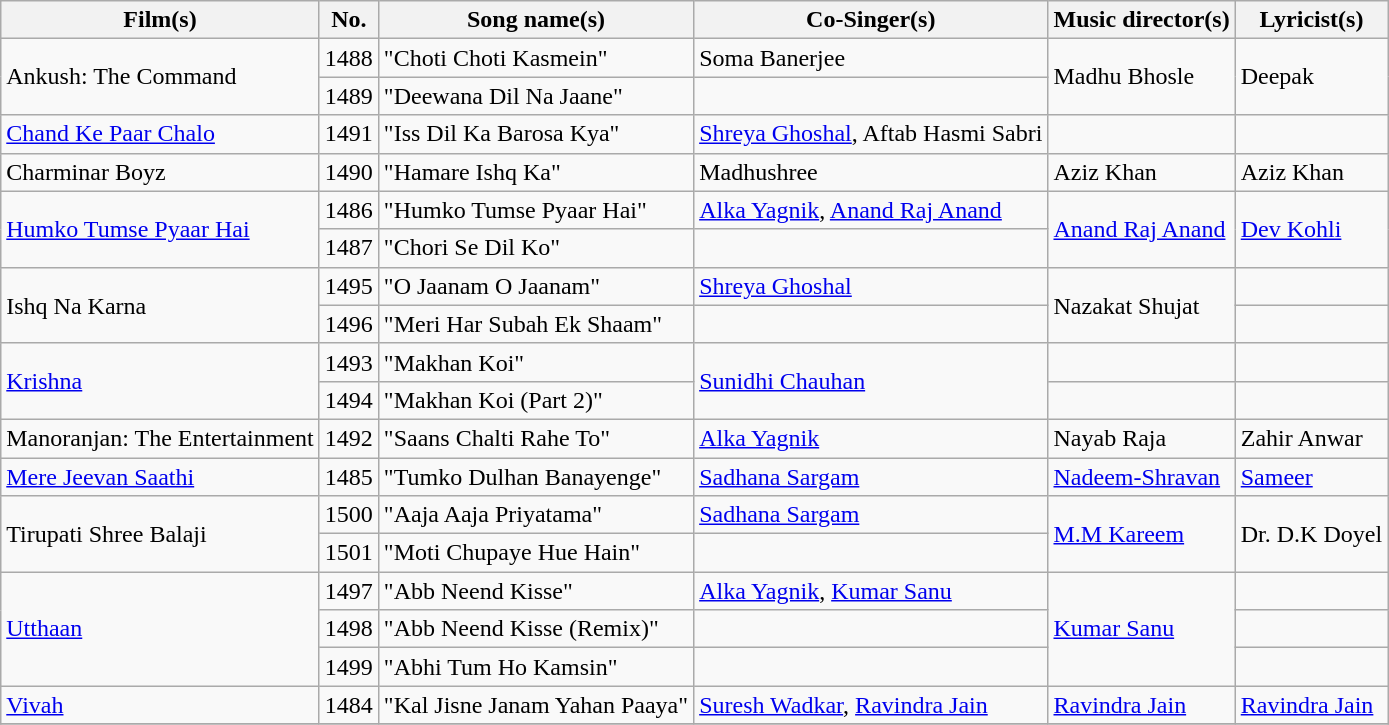<table class="wikitable sortable">
<tr>
<th>Film(s)</th>
<th>No.</th>
<th>Song name(s)</th>
<th>Co-Singer(s)</th>
<th>Music director(s)</th>
<th>Lyricist(s)</th>
</tr>
<tr>
<td rowspan="2">Ankush: The Command</td>
<td>1488</td>
<td>"Choti Choti Kasmein"</td>
<td>Soma Banerjee</td>
<td rowspan="2">Madhu Bhosle</td>
<td rowspan="2">Deepak</td>
</tr>
<tr>
<td>1489</td>
<td>"Deewana Dil Na Jaane"</td>
<td></td>
</tr>
<tr>
<td><a href='#'>Chand Ke Paar Chalo</a></td>
<td>1491</td>
<td>"Iss Dil Ka Barosa Kya"</td>
<td><a href='#'>Shreya Ghoshal</a>, Aftab Hasmi Sabri</td>
<td></td>
<td></td>
</tr>
<tr>
<td>Charminar Boyz</td>
<td>1490</td>
<td>"Hamare Ishq Ka"</td>
<td>Madhushree</td>
<td>Aziz Khan</td>
<td>Aziz Khan</td>
</tr>
<tr>
<td rowspan="2"><a href='#'>Humko Tumse Pyaar Hai</a></td>
<td>1486</td>
<td>"Humko Tumse Pyaar Hai"</td>
<td><a href='#'>Alka Yagnik</a>, <a href='#'>Anand Raj Anand</a></td>
<td rowspan="2"><a href='#'>Anand Raj Anand</a></td>
<td rowspan="2"><a href='#'>Dev Kohli</a></td>
</tr>
<tr>
<td>1487</td>
<td>"Chori Se Dil Ko"</td>
<td></td>
</tr>
<tr>
<td rowspan="2">Ishq Na Karna</td>
<td>1495</td>
<td>"O Jaanam O Jaanam"</td>
<td><a href='#'>Shreya Ghoshal</a></td>
<td rowspan="2">Nazakat Shujat</td>
<td></td>
</tr>
<tr>
<td>1496</td>
<td>"Meri Har Subah Ek Shaam"</td>
<td></td>
<td></td>
</tr>
<tr>
<td rowspan="2"><a href='#'>Krishna</a></td>
<td>1493</td>
<td>"Makhan Koi"</td>
<td rowspan="2"><a href='#'>Sunidhi Chauhan</a></td>
<td></td>
<td></td>
</tr>
<tr>
<td>1494</td>
<td>"Makhan Koi (Part 2)"</td>
<td></td>
<td></td>
</tr>
<tr>
<td>Manoranjan: The Entertainment</td>
<td>1492</td>
<td>"Saans Chalti Rahe To"</td>
<td><a href='#'>Alka Yagnik</a></td>
<td>Nayab Raja</td>
<td>Zahir Anwar</td>
</tr>
<tr>
<td><a href='#'>Mere Jeevan Saathi</a></td>
<td>1485</td>
<td>"Tumko Dulhan Banayenge"</td>
<td><a href='#'>Sadhana Sargam</a></td>
<td><a href='#'>Nadeem-Shravan</a></td>
<td><a href='#'>Sameer</a></td>
</tr>
<tr>
<td rowspan="2">Tirupati Shree Balaji</td>
<td>1500</td>
<td>"Aaja Aaja Priyatama"</td>
<td><a href='#'>Sadhana Sargam</a></td>
<td rowspan="2"><a href='#'>M.M Kareem</a></td>
<td rowspan="2">Dr. D.K Doyel</td>
</tr>
<tr>
<td>1501</td>
<td>"Moti Chupaye Hue Hain"</td>
<td></td>
</tr>
<tr>
<td rowspan="3"><a href='#'>Utthaan</a></td>
<td>1497</td>
<td>"Abb Neend Kisse"</td>
<td><a href='#'>Alka Yagnik</a>, <a href='#'>Kumar Sanu</a></td>
<td rowspan="3"><a href='#'>Kumar Sanu</a></td>
<td></td>
</tr>
<tr>
<td>1498</td>
<td>"Abb Neend Kisse (Remix)"</td>
<td></td>
<td></td>
</tr>
<tr>
<td>1499</td>
<td>"Abhi Tum Ho Kamsin"</td>
<td></td>
<td></td>
</tr>
<tr>
<td><a href='#'>Vivah</a></td>
<td>1484</td>
<td>"Kal Jisne Janam Yahan Paaya"</td>
<td><a href='#'>Suresh Wadkar</a>, <a href='#'>Ravindra Jain</a></td>
<td><a href='#'>Ravindra Jain</a></td>
<td><a href='#'>Ravindra Jain</a></td>
</tr>
<tr>
</tr>
</table>
